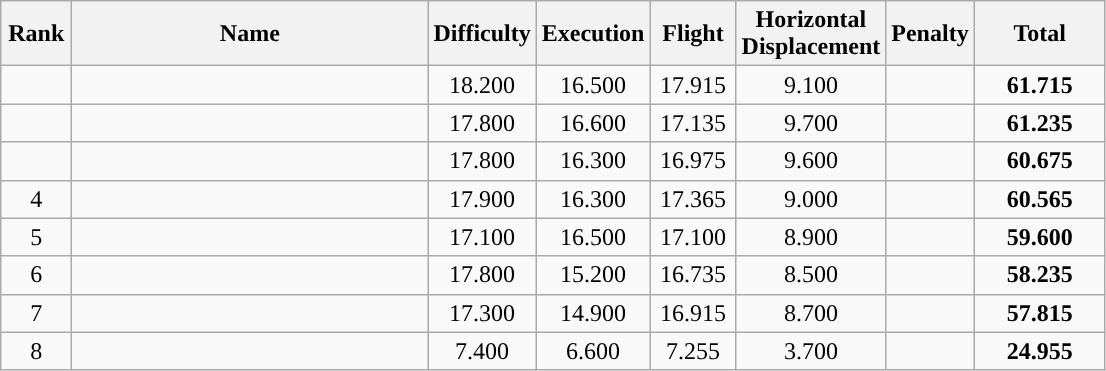<table class="wikitable sortable" style="text-align:center">
<tr>
<th width=40>Rank</th>
<th width=230>Name</th>
<th width=50>Difficulty</th>
<th width=50>Execution</th>
<th width=50>Flight</th>
<th width=50>Horizontal Displacement</th>
<th width=50>Penalty</th>
<th width=80>Total</th>
</tr>
<tr>
<td></td>
<td align=left></td>
<td>18.200</td>
<td>16.500</td>
<td>17.915</td>
<td>9.100</td>
<td></td>
<td><strong>61.715</strong></td>
</tr>
<tr>
<td></td>
<td align=left></td>
<td>17.800</td>
<td>16.600</td>
<td>17.135</td>
<td>9.700</td>
<td></td>
<td><strong>61.235</strong></td>
</tr>
<tr>
<td></td>
<td align=left></td>
<td>17.800</td>
<td>16.300</td>
<td>16.975</td>
<td>9.600</td>
<td></td>
<td><strong>60.675</strong></td>
</tr>
<tr>
<td>4</td>
<td align=left></td>
<td>17.900</td>
<td>16.300</td>
<td>17.365</td>
<td>9.000</td>
<td></td>
<td><strong>60.565</strong></td>
</tr>
<tr>
<td>5</td>
<td align=left></td>
<td>17.100</td>
<td>16.500</td>
<td>17.100</td>
<td>8.900</td>
<td></td>
<td><strong>59.600</strong></td>
</tr>
<tr>
<td>6</td>
<td align=left></td>
<td>17.800</td>
<td>15.200</td>
<td>16.735</td>
<td>8.500</td>
<td></td>
<td><strong>58.235</strong></td>
</tr>
<tr>
<td>7</td>
<td align=left></td>
<td>17.300</td>
<td>14.900</td>
<td>16.915</td>
<td>8.700</td>
<td></td>
<td><strong>57.815</strong></td>
</tr>
<tr>
<td>8</td>
<td align=left></td>
<td>7.400</td>
<td>6.600</td>
<td>7.255</td>
<td>3.700</td>
<td></td>
<td><strong>24.955</strong></td>
</tr>
</table>
